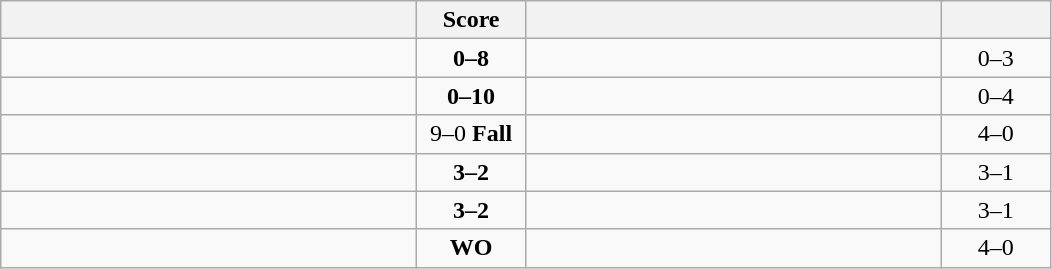<table class="wikitable" style="text-align: center; ">
<tr>
<th align="right" width="270"></th>
<th width="65">Score</th>
<th align="left" width="270"></th>
<th width="65"></th>
</tr>
<tr>
<td align="left"></td>
<td><strong>0–8</strong></td>
<td align="left"><strong></strong></td>
<td>0–3 <strong></strong></td>
</tr>
<tr>
<td align="left"></td>
<td><strong>0–10</strong></td>
<td align="left"><strong></strong></td>
<td>0–4 <strong></strong></td>
</tr>
<tr>
<td align="left"><strong></strong></td>
<td>9–0 <strong>Fall</strong></td>
<td align="left"></td>
<td>4–0 <strong></strong></td>
</tr>
<tr>
<td align="left"><strong></strong></td>
<td><strong>3–2</strong></td>
<td align="left"></td>
<td>3–1 <strong></strong></td>
</tr>
<tr>
<td align="left"><strong></strong></td>
<td><strong>3–2</strong></td>
<td align="left"></td>
<td>3–1 <strong></strong></td>
</tr>
<tr>
<td align="left"><strong></strong></td>
<td><strong>WO</strong></td>
<td align="left"></td>
<td>4–0 <strong></strong></td>
</tr>
</table>
